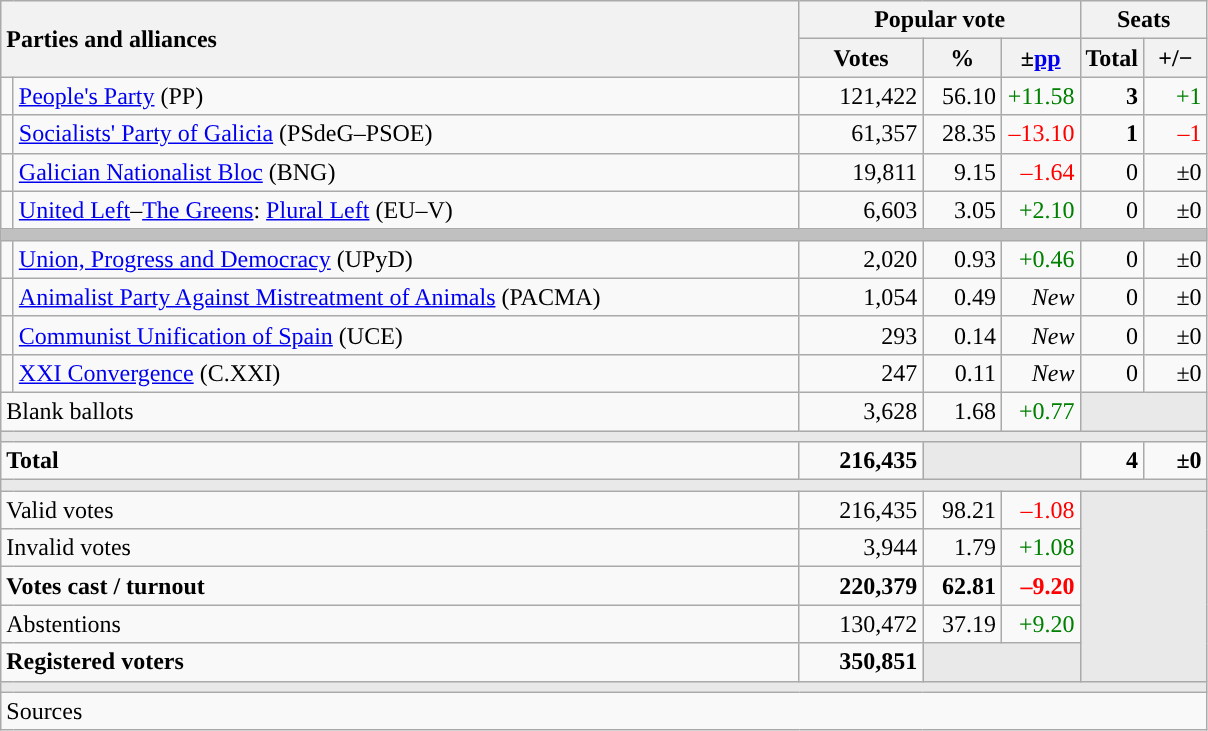<table class="wikitable" style="text-align:right;">
<tr>
<th style="text-align:left;" rowspan="2" colspan="2" width="525">Parties and alliances</th>
<th colspan="3">Popular vote</th>
<th colspan="2">Seats</th>
</tr>
<tr>
<th width="75">Votes</th>
<th width="45">%</th>
<th width="45">±<a href='#'>pp</a></th>
<th width="35">Total</th>
<th width="35">+/−</th>
</tr>
<tr>
<td width="1" style="color:inherit;background:"></td>
<td align="left"><a href='#'>People's Party</a> (PP)</td>
<td>121,422</td>
<td>56.10</td>
<td style="color:green;">+11.58</td>
<td><strong>3</strong></td>
<td style="color:green;">+1</td>
</tr>
<tr>
<td style="color:inherit;background:"></td>
<td align="left"><a href='#'>Socialists' Party of Galicia</a> (PSdeG–PSOE)</td>
<td>61,357</td>
<td>28.35</td>
<td style="color:red;">–13.10</td>
<td><strong>1</strong></td>
<td style="color:red;">–1</td>
</tr>
<tr>
<td style="color:inherit;background:"></td>
<td align="left"><a href='#'>Galician Nationalist Bloc</a> (BNG)</td>
<td>19,811</td>
<td>9.15</td>
<td style="color:red;">–1.64</td>
<td>0</td>
<td>±0</td>
</tr>
<tr>
<td style="color:inherit;background:"></td>
<td align="left"><a href='#'>United Left</a>–<a href='#'>The Greens</a>: <a href='#'>Plural Left</a> (EU–V)</td>
<td>6,603</td>
<td>3.05</td>
<td style="color:green;">+2.10</td>
<td>0</td>
<td>±0</td>
</tr>
<tr>
<td colspan="7" bgcolor="#C0C0C0"></td>
</tr>
<tr>
<td style="color:inherit;background:"></td>
<td align="left"><a href='#'>Union, Progress and Democracy</a> (UPyD)</td>
<td>2,020</td>
<td>0.93</td>
<td style="color:green;">+0.46</td>
<td>0</td>
<td>±0</td>
</tr>
<tr>
<td style="color:inherit;background:"></td>
<td align="left"><a href='#'>Animalist Party Against Mistreatment of Animals</a> (PACMA)</td>
<td>1,054</td>
<td>0.49</td>
<td><em>New</em></td>
<td>0</td>
<td>±0</td>
</tr>
<tr>
<td style="color:inherit;background:"></td>
<td align="left"><a href='#'>Communist Unification of Spain</a> (UCE)</td>
<td>293</td>
<td>0.14</td>
<td><em>New</em></td>
<td>0</td>
<td>±0</td>
</tr>
<tr>
<td style="color:inherit;background:"></td>
<td align="left"><a href='#'>XXI Convergence</a> (C.XXI)</td>
<td>247</td>
<td>0.11</td>
<td><em>New</em></td>
<td>0</td>
<td>±0</td>
</tr>
<tr>
<td align="left" colspan="2">Blank ballots</td>
<td>3,628</td>
<td>1.68</td>
<td style="color:green;">+0.77</td>
<td bgcolor="#E9E9E9" colspan="2"></td>
</tr>
<tr>
<td colspan="7" bgcolor="#E9E9E9"></td>
</tr>
<tr style="font-weight:bold;">
<td align="left" colspan="2">Total</td>
<td>216,435</td>
<td bgcolor="#E9E9E9" colspan="2"></td>
<td>4</td>
<td>±0</td>
</tr>
<tr>
<td colspan="7" bgcolor="#E9E9E9"></td>
</tr>
<tr>
<td align="left" colspan="2">Valid votes</td>
<td>216,435</td>
<td>98.21</td>
<td style="color:red;">–1.08</td>
<td bgcolor="#E9E9E9" colspan="2" rowspan="5"></td>
</tr>
<tr>
<td align="left" colspan="2">Invalid votes</td>
<td>3,944</td>
<td>1.79</td>
<td style="color:green;">+1.08</td>
</tr>
<tr style="font-weight:bold;">
<td align="left" colspan="2">Votes cast / turnout</td>
<td>220,379</td>
<td>62.81</td>
<td style="color:red;">–9.20</td>
</tr>
<tr>
<td align="left" colspan="2">Abstentions</td>
<td>130,472</td>
<td>37.19</td>
<td style="color:green;">+9.20</td>
</tr>
<tr style="font-weight:bold;">
<td align="left" colspan="2">Registered voters</td>
<td>350,851</td>
<td bgcolor="#E9E9E9" colspan="2"></td>
</tr>
<tr>
<td colspan="7" bgcolor="#E9E9E9"></td>
</tr>
<tr>
<td align="left" colspan="7">Sources</td>
</tr>
</table>
